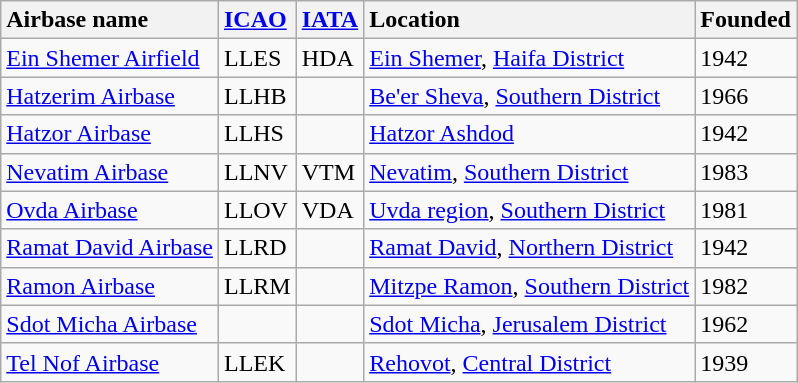<table class="wikitable sortable">
<tr valign=baseline>
<th style="text-align:left;">Airbase name</th>
<th style="text-align:left;"><a href='#'>ICAO</a></th>
<th style="text-align:left;"><a href='#'>IATA</a></th>
<th style="text-align:left;">Location</th>
<th style="text-align:left;">Founded</th>
</tr>
<tr valign=top>
<td><a href='#'>Ein Shemer Airfield</a></td>
<td>LLES</td>
<td>HDA</td>
<td><a href='#'>Ein Shemer</a>, <a href='#'>Haifa District</a></td>
<td>1942</td>
</tr>
<tr valign=top>
<td><a href='#'>Hatzerim Airbase</a></td>
<td>LLHB</td>
<td></td>
<td><a href='#'>Be'er Sheva</a>, <a href='#'>Southern District</a></td>
<td>1966</td>
</tr>
<tr valign=top>
<td><a href='#'>Hatzor Airbase</a></td>
<td>LLHS</td>
<td></td>
<td><a href='#'>Hatzor Ashdod</a></td>
<td>1942</td>
</tr>
<tr valign=top>
<td><a href='#'>Nevatim Airbase</a></td>
<td>LLNV</td>
<td>VTM</td>
<td><a href='#'>Nevatim</a>, <a href='#'>Southern District</a></td>
<td>1983</td>
</tr>
<tr valign=top>
<td><a href='#'>Ovda Airbase</a></td>
<td>LLOV</td>
<td>VDA</td>
<td><a href='#'>Uvda region</a>, <a href='#'>Southern District</a></td>
<td>1981</td>
</tr>
<tr valign=top>
<td><a href='#'>Ramat David Airbase</a></td>
<td>LLRD</td>
<td></td>
<td><a href='#'>Ramat David</a>, <a href='#'>Northern District</a></td>
<td>1942</td>
</tr>
<tr valign=top>
<td><a href='#'>Ramon Airbase</a></td>
<td>LLRM</td>
<td></td>
<td><a href='#'>Mitzpe Ramon</a>, <a href='#'>Southern District</a></td>
<td>1982</td>
</tr>
<tr valign=top>
<td><a href='#'>Sdot Micha Airbase</a></td>
<td></td>
<td></td>
<td><a href='#'>Sdot Micha</a>, <a href='#'>Jerusalem District</a></td>
<td>1962</td>
</tr>
<tr valign=top>
<td><a href='#'>Tel Nof Airbase</a></td>
<td>LLEK</td>
<td></td>
<td><a href='#'>Rehovot</a>, <a href='#'>Central District</a></td>
<td>1939</td>
</tr>
</table>
